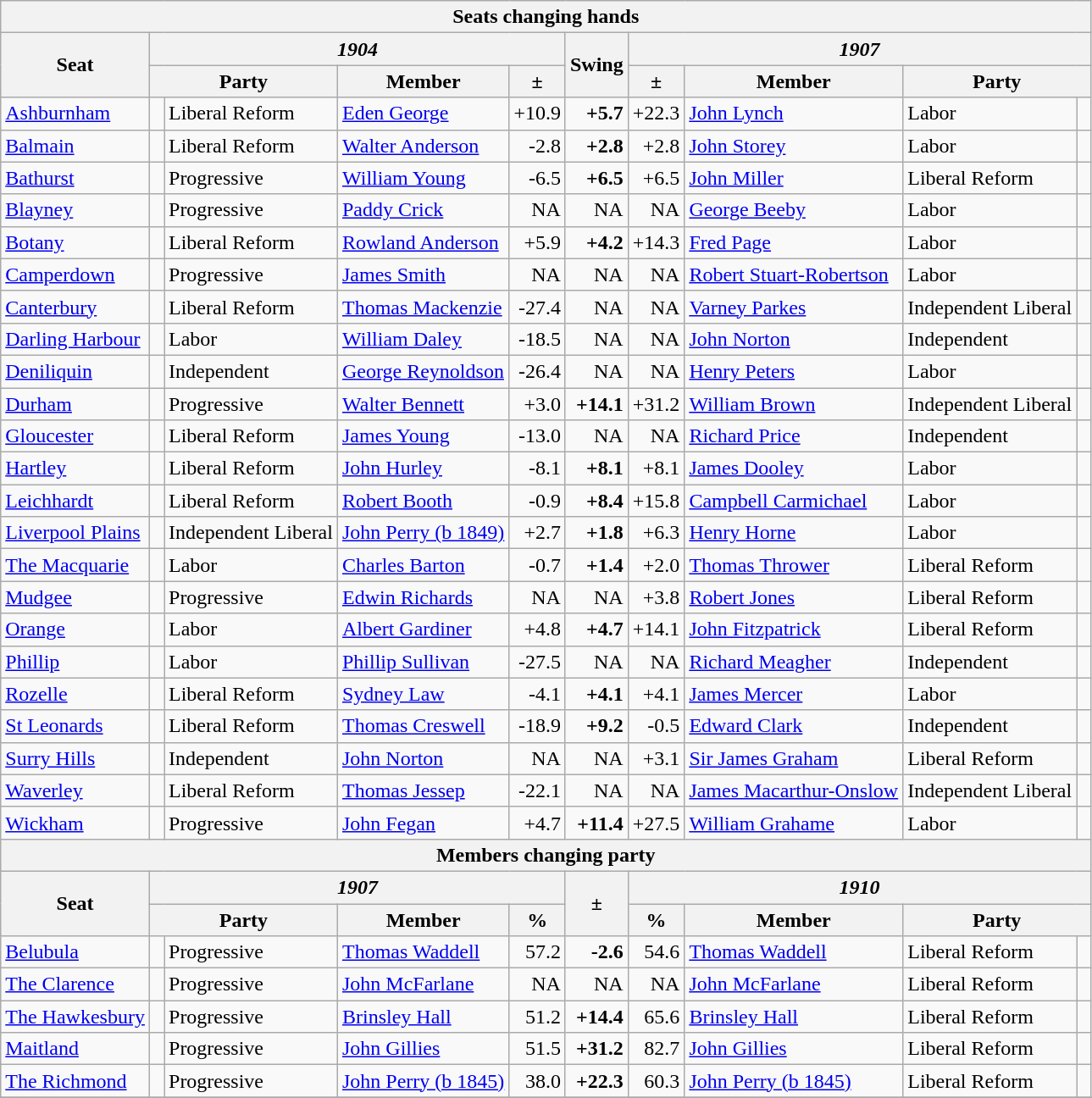<table class="wikitable">
<tr>
<th colspan="10">Seats changing hands</th>
</tr>
<tr>
<th rowspan="2">Seat</th>
<th colspan="4"><em>1904</em></th>
<th rowspan="2">Swing</th>
<th colspan="4"><em>1907</em></th>
</tr>
<tr>
<th colspan="2">Party</th>
<th>Member</th>
<th>±</th>
<th>±</th>
<th>Member</th>
<th colspan="2">Party</th>
</tr>
<tr>
<td><a href='#'>Ashburnham</a></td>
<td> </td>
<td>Liberal Reform</td>
<td><a href='#'>Eden George</a></td>
<td style="text-align:right;">+10.9</td>
<td style="text-align:right;"><strong>+5.7</strong></td>
<td style="text-align:right;">+22.3</td>
<td><a href='#'>John Lynch</a></td>
<td>Labor</td>
<td> </td>
</tr>
<tr>
<td><a href='#'>Balmain</a></td>
<td> </td>
<td>Liberal Reform</td>
<td><a href='#'>Walter Anderson</a></td>
<td style="text-align:right;">-2.8</td>
<td style="text-align:right;"><strong>+2.8</strong></td>
<td style="text-align:right;">+2.8</td>
<td><a href='#'>John Storey</a></td>
<td>Labor</td>
<td> </td>
</tr>
<tr>
<td><a href='#'>Bathurst</a></td>
<td> </td>
<td>Progressive</td>
<td><a href='#'>William Young</a></td>
<td style="text-align:right;">-6.5</td>
<td style="text-align:right;"><strong>+6.5</strong></td>
<td style="text-align:right;">+6.5</td>
<td><a href='#'>John Miller</a></td>
<td>Liberal Reform</td>
<td> </td>
</tr>
<tr>
<td><a href='#'>Blayney</a></td>
<td> </td>
<td>Progressive</td>
<td><a href='#'>Paddy Crick</a></td>
<td style="text-align:right;">NA</td>
<td style="text-align:right;">NA</td>
<td style="text-align:right;">NA</td>
<td><a href='#'>George Beeby</a></td>
<td>Labor</td>
<td> </td>
</tr>
<tr>
<td><a href='#'>Botany</a></td>
<td> </td>
<td>Liberal Reform</td>
<td><a href='#'>Rowland Anderson</a></td>
<td style="text-align:right;">+5.9</td>
<td style="text-align:right;"><strong>+4.2</strong></td>
<td style="text-align:right;">+14.3</td>
<td><a href='#'>Fred Page</a></td>
<td>Labor</td>
<td> </td>
</tr>
<tr>
<td><a href='#'>Camperdown</a></td>
<td> </td>
<td>Progressive</td>
<td><a href='#'>James Smith</a></td>
<td style="text-align:right;">NA</td>
<td style="text-align:right;">NA</td>
<td style="text-align:right;">NA</td>
<td><a href='#'>Robert Stuart-Robertson</a></td>
<td>Labor</td>
<td> </td>
</tr>
<tr>
<td><a href='#'>Canterbury</a></td>
<td> </td>
<td>Liberal Reform</td>
<td><a href='#'>Thomas Mackenzie</a></td>
<td style="text-align:right;">-27.4</td>
<td style="text-align:right;">NA</td>
<td style="text-align:right;">NA</td>
<td><a href='#'>Varney Parkes</a></td>
<td>Independent Liberal</td>
<td> </td>
</tr>
<tr>
<td><a href='#'>Darling Harbour</a></td>
<td> </td>
<td>Labor</td>
<td><a href='#'>William Daley</a></td>
<td style="text-align:right;">-18.5</td>
<td style="text-align:right;">NA</td>
<td style="text-align:right;">NA</td>
<td><a href='#'>John Norton</a></td>
<td>Independent</td>
<td> </td>
</tr>
<tr>
<td><a href='#'>Deniliquin</a></td>
<td> </td>
<td>Independent</td>
<td><a href='#'>George Reynoldson</a></td>
<td style="text-align:right;">-26.4</td>
<td style="text-align:right;">NA</td>
<td style="text-align:right;">NA</td>
<td><a href='#'>Henry Peters</a></td>
<td>Labor</td>
<td> </td>
</tr>
<tr>
<td><a href='#'>Durham</a></td>
<td> </td>
<td>Progressive</td>
<td><a href='#'>Walter Bennett</a></td>
<td style="text-align:right;">+3.0</td>
<td style="text-align:right;"><strong>+14.1</strong></td>
<td style="text-align:right;">+31.2</td>
<td><a href='#'>William Brown</a></td>
<td>Independent Liberal</td>
<td> </td>
</tr>
<tr>
<td><a href='#'>Gloucester</a></td>
<td> </td>
<td>Liberal Reform</td>
<td><a href='#'>James Young</a></td>
<td style="text-align:right;">-13.0</td>
<td style="text-align:right;">NA</td>
<td style="text-align:right;">NA</td>
<td><a href='#'>Richard Price</a></td>
<td>Independent</td>
<td> </td>
</tr>
<tr>
<td><a href='#'>Hartley</a></td>
<td> </td>
<td>Liberal Reform</td>
<td><a href='#'>John Hurley</a></td>
<td style="text-align:right;">-8.1</td>
<td style="text-align:right;"><strong>+8.1</strong></td>
<td style="text-align:right;">+8.1</td>
<td><a href='#'>James Dooley</a></td>
<td>Labor</td>
<td> </td>
</tr>
<tr>
<td><a href='#'>Leichhardt</a></td>
<td> </td>
<td>Liberal Reform</td>
<td><a href='#'>Robert Booth</a></td>
<td style="text-align:right;">-0.9</td>
<td style="text-align:right;"><strong>+8.4</strong></td>
<td style="text-align:right;">+15.8</td>
<td><a href='#'>Campbell Carmichael</a></td>
<td>Labor</td>
<td> </td>
</tr>
<tr>
<td><a href='#'>Liverpool Plains</a></td>
<td> </td>
<td>Independent Liberal</td>
<td><a href='#'>John Perry (b 1849)</a></td>
<td style="text-align:right;">+2.7</td>
<td style="text-align:right;"><strong>+1.8</strong></td>
<td style="text-align:right;">+6.3</td>
<td><a href='#'>Henry Horne</a></td>
<td>Labor</td>
<td> </td>
</tr>
<tr>
<td><a href='#'>The Macquarie</a></td>
<td> </td>
<td>Labor</td>
<td><a href='#'>Charles Barton</a></td>
<td style="text-align:right;">-0.7</td>
<td style="text-align:right;"><strong>+1.4</strong></td>
<td style="text-align:right;">+2.0</td>
<td><a href='#'>Thomas Thrower</a></td>
<td>Liberal Reform</td>
<td> </td>
</tr>
<tr>
<td><a href='#'>Mudgee</a></td>
<td> </td>
<td>Progressive</td>
<td><a href='#'>Edwin Richards</a></td>
<td style="text-align:right;">NA</td>
<td style="text-align:right;">NA</td>
<td style="text-align:right;">+3.8</td>
<td><a href='#'>Robert Jones</a></td>
<td>Liberal Reform</td>
<td> </td>
</tr>
<tr>
<td><a href='#'>Orange</a></td>
<td> </td>
<td>Labor</td>
<td><a href='#'>Albert Gardiner</a></td>
<td style="text-align:right;">+4.8</td>
<td style="text-align:right;"><strong>+4.7</strong></td>
<td style="text-align:right;">+14.1</td>
<td><a href='#'>John Fitzpatrick</a></td>
<td>Liberal Reform</td>
<td> </td>
</tr>
<tr>
<td><a href='#'>Phillip</a></td>
<td> </td>
<td>Labor</td>
<td><a href='#'>Phillip Sullivan</a></td>
<td style="text-align:right;">-27.5</td>
<td style="text-align:right;">NA</td>
<td style="text-align:right;">NA</td>
<td><a href='#'>Richard Meagher</a></td>
<td>Independent</td>
<td> </td>
</tr>
<tr>
<td><a href='#'>Rozelle</a></td>
<td> </td>
<td>Liberal Reform</td>
<td><a href='#'>Sydney Law</a></td>
<td style="text-align:right;">-4.1</td>
<td style="text-align:right;"><strong>+4.1</strong></td>
<td style="text-align:right;">+4.1</td>
<td><a href='#'>James Mercer</a></td>
<td>Labor</td>
<td> </td>
</tr>
<tr>
<td><a href='#'>St Leonards</a></td>
<td> </td>
<td>Liberal Reform</td>
<td><a href='#'>Thomas Creswell</a></td>
<td style="text-align:right;">-18.9</td>
<td style="text-align:right;"><strong>+9.2</strong></td>
<td style="text-align:right;">-0.5</td>
<td><a href='#'>Edward Clark</a></td>
<td>Independent</td>
<td> </td>
</tr>
<tr>
<td><a href='#'>Surry Hills</a></td>
<td> </td>
<td>Independent</td>
<td><a href='#'>John Norton</a></td>
<td style="text-align:right;">NA</td>
<td style="text-align:right;">NA</td>
<td style="text-align:right;">+3.1</td>
<td><a href='#'>Sir James Graham</a></td>
<td>Liberal Reform</td>
<td> </td>
</tr>
<tr>
<td><a href='#'>Waverley</a></td>
<td> </td>
<td>Liberal Reform</td>
<td><a href='#'>Thomas Jessep</a></td>
<td style="text-align:right;">-22.1</td>
<td style="text-align:right;">NA</td>
<td style="text-align:right;">NA</td>
<td><a href='#'>James Macarthur-Onslow</a></td>
<td>Independent Liberal</td>
<td> </td>
</tr>
<tr>
<td><a href='#'>Wickham</a></td>
<td> </td>
<td>Progressive</td>
<td><a href='#'>John Fegan</a></td>
<td style="text-align:right;">+4.7</td>
<td style="text-align:right;"><strong>+11.4</strong></td>
<td style="text-align:right;">+27.5</td>
<td><a href='#'>William Grahame</a></td>
<td>Labor</td>
<td> </td>
</tr>
<tr>
<th colspan="10">Members changing party</th>
</tr>
<tr>
<th rowspan="2">Seat</th>
<th colspan="4"><em>1907</em></th>
<th rowspan="2">±</th>
<th colspan="4"><em>1910</em></th>
</tr>
<tr>
<th colspan="2">Party</th>
<th>Member</th>
<th>%</th>
<th>%</th>
<th>Member</th>
<th colspan="2">Party</th>
</tr>
<tr>
<td><a href='#'>Belubula</a></td>
<td> </td>
<td>Progressive</td>
<td><a href='#'>Thomas Waddell</a></td>
<td style="text-align:right;">57.2</td>
<td style="text-align:right;"><strong>-2.6</strong></td>
<td style="text-align:right;">54.6</td>
<td><a href='#'>Thomas Waddell</a></td>
<td>Liberal Reform</td>
<td> </td>
</tr>
<tr>
<td><a href='#'>The Clarence</a></td>
<td> </td>
<td>Progressive</td>
<td><a href='#'>John McFarlane</a></td>
<td style="text-align:right;">NA</td>
<td style="text-align:right;">NA</td>
<td style="text-align:right;">NA</td>
<td><a href='#'>John McFarlane</a></td>
<td>Liberal Reform</td>
<td> </td>
</tr>
<tr>
<td><a href='#'>The Hawkesbury</a></td>
<td> </td>
<td>Progressive</td>
<td><a href='#'>Brinsley Hall</a></td>
<td style="text-align:right;">51.2</td>
<td style="text-align:right;"><strong>+14.4</strong></td>
<td style="text-align:right;">65.6</td>
<td><a href='#'>Brinsley Hall</a></td>
<td>Liberal Reform</td>
<td> </td>
</tr>
<tr>
<td><a href='#'>Maitland</a></td>
<td> </td>
<td>Progressive</td>
<td><a href='#'>John Gillies</a></td>
<td style="text-align:right;">51.5</td>
<td style="text-align:right;"><strong>+31.2</strong></td>
<td style="text-align:right;">82.7</td>
<td><a href='#'>John Gillies</a></td>
<td>Liberal Reform</td>
<td> </td>
</tr>
<tr>
<td><a href='#'>The Richmond</a></td>
<td> </td>
<td>Progressive</td>
<td><a href='#'>John Perry (b 1845)</a></td>
<td style="text-align:right;">38.0</td>
<td style="text-align:right;"><strong>+22.3</strong></td>
<td style="text-align:right;">60.3</td>
<td><a href='#'>John Perry (b 1845)</a></td>
<td>Liberal Reform</td>
<td> </td>
</tr>
<tr>
</tr>
</table>
